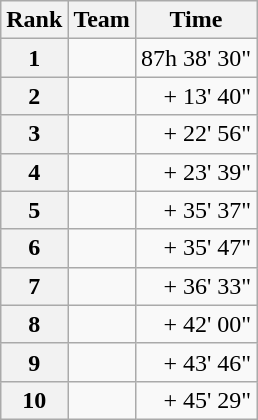<table class="wikitable">
<tr>
<th scope="col">Rank</th>
<th scope="col">Team</th>
<th scope="col">Time</th>
</tr>
<tr>
<th scope="row">1</th>
<td>  </td>
<td align="right">87h 38' 30"</td>
</tr>
<tr>
<th scope="row">2</th>
<td> </td>
<td align="right">+ 13' 40"</td>
</tr>
<tr>
<th scope="row">3</th>
<td> </td>
<td align="right">+ 22' 56"</td>
</tr>
<tr>
<th scope="row">4</th>
<td> </td>
<td align="right">+ 23' 39"</td>
</tr>
<tr>
<th scope="row">5</th>
<td> </td>
<td align="right">+ 35' 37"</td>
</tr>
<tr>
<th scope="row">6</th>
<td> </td>
<td align="right">+ 35' 47"</td>
</tr>
<tr>
<th scope="row">7</th>
<td> </td>
<td align="right">+ 36' 33"</td>
</tr>
<tr>
<th scope="row">8</th>
<td> </td>
<td align="right">+ 42' 00"</td>
</tr>
<tr>
<th scope="row">9</th>
<td> </td>
<td align="right">+ 43' 46"</td>
</tr>
<tr>
<th scope="row">10</th>
<td> </td>
<td align="right">+ 45' 29"</td>
</tr>
</table>
